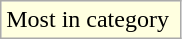<table class="wikitable">
<tr>
<td style="background:#ffffe0;">Most in category </td>
</tr>
</table>
